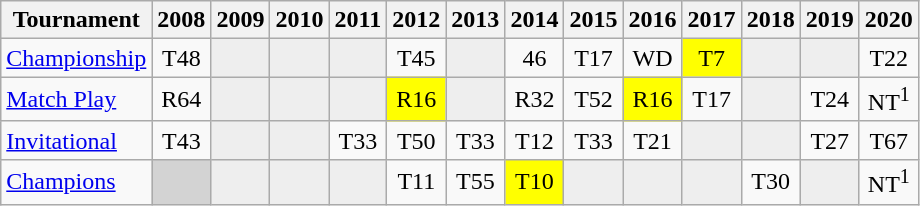<table class="wikitable" style="text-align:center;">
<tr>
<th>Tournament</th>
<th>2008</th>
<th>2009</th>
<th>2010</th>
<th>2011</th>
<th>2012</th>
<th>2013</th>
<th>2014</th>
<th>2015</th>
<th>2016</th>
<th>2017</th>
<th>2018</th>
<th>2019</th>
<th>2020</th>
</tr>
<tr>
<td align="left"><a href='#'>Championship</a></td>
<td>T48</td>
<td style="background:#eeeeee;"></td>
<td style="background:#eeeeee;"></td>
<td style="background:#eeeeee;"></td>
<td>T45</td>
<td style="background:#eeeeee;"></td>
<td>46</td>
<td>T17</td>
<td>WD</td>
<td style="background:yellow;">T7</td>
<td style="background:#eeeeee;"></td>
<td style="background:#eeeeee;"></td>
<td>T22</td>
</tr>
<tr>
<td align="left"><a href='#'>Match Play</a></td>
<td>R64</td>
<td style="background:#eeeeee;"></td>
<td style="background:#eeeeee;"></td>
<td style="background:#eeeeee;"></td>
<td style="background:yellow;">R16</td>
<td style="background:#eeeeee;"></td>
<td>R32</td>
<td>T52</td>
<td style="background:yellow;">R16</td>
<td>T17</td>
<td style="background:#eeeeee;"></td>
<td>T24</td>
<td>NT<sup>1</sup></td>
</tr>
<tr>
<td align="left"><a href='#'>Invitational</a></td>
<td>T43</td>
<td style="background:#eeeeee;"></td>
<td style="background:#eeeeee;"></td>
<td>T33</td>
<td>T50</td>
<td>T33</td>
<td>T12</td>
<td>T33</td>
<td>T21</td>
<td style="background:#eeeeee;"></td>
<td style="background:#eeeeee;"></td>
<td>T27</td>
<td>T67</td>
</tr>
<tr>
<td align="left"><a href='#'>Champions</a></td>
<td style="background:#D3D3D3;" colspan=1></td>
<td style="background:#eeeeee;"></td>
<td style="background:#eeeeee;"></td>
<td style="background:#eeeeee;"></td>
<td>T11</td>
<td>T55</td>
<td style="background:yellow;">T10</td>
<td style="background:#eeeeee;"></td>
<td style="background:#eeeeee;"></td>
<td style="background:#eeeeee;"></td>
<td>T30</td>
<td style="background:#eeeeee;"></td>
<td>NT<sup>1</sup></td>
</tr>
</table>
